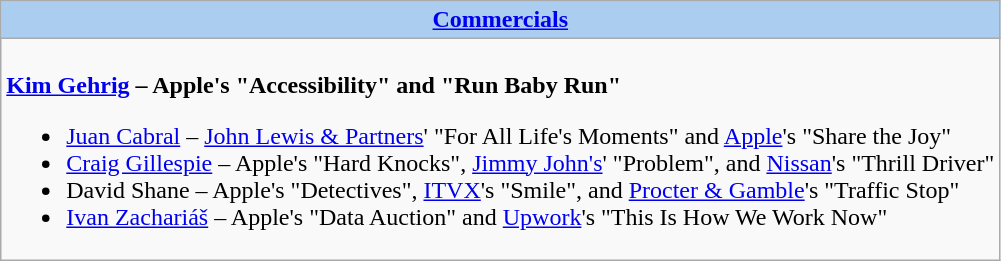<table class=wikitable style="width="100%">
<tr>
<th colspan="2" style="background:#abcdef;"><a href='#'>Commercials</a></th>
</tr>
<tr>
<td colspan="2" style="vertical-align:top;"><br><strong><a href='#'>Kim Gehrig</a> – Apple's "Accessibility" and "Run Baby Run"</strong><ul><li><a href='#'>Juan Cabral</a> – <a href='#'>John Lewis & Partners</a>' "For All Life's Moments" and <a href='#'>Apple</a>'s "Share the Joy"</li><li><a href='#'>Craig Gillespie</a> – Apple's "Hard Knocks", <a href='#'>Jimmy John's</a>' "Problem", and <a href='#'>Nissan</a>'s "Thrill Driver"</li><li>David Shane – Apple's "Detectives", <a href='#'>ITVX</a>'s "Smile", and <a href='#'>Procter & Gamble</a>'s "Traffic Stop"</li><li><a href='#'>Ivan Zachariáš</a> – Apple's "Data Auction" and <a href='#'>Upwork</a>'s "This Is How We Work Now"</li></ul></td>
</tr>
</table>
